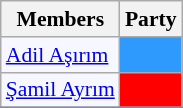<table class=wikitable style="border:1px solid #8888aa; background-color:#f7f8ff; padding:0px; font-size:90%;">
<tr>
<th>Members</th>
<th>Party</th>
</tr>
<tr>
<td><a href='#'>Adil Aşırım</a></td>
<td style="background: #2E9AFE"></td>
</tr>
<tr>
<td><a href='#'>Şamil Ayrım</a></td>
<td style="background: #ff0000"></td>
</tr>
<tr>
</tr>
</table>
